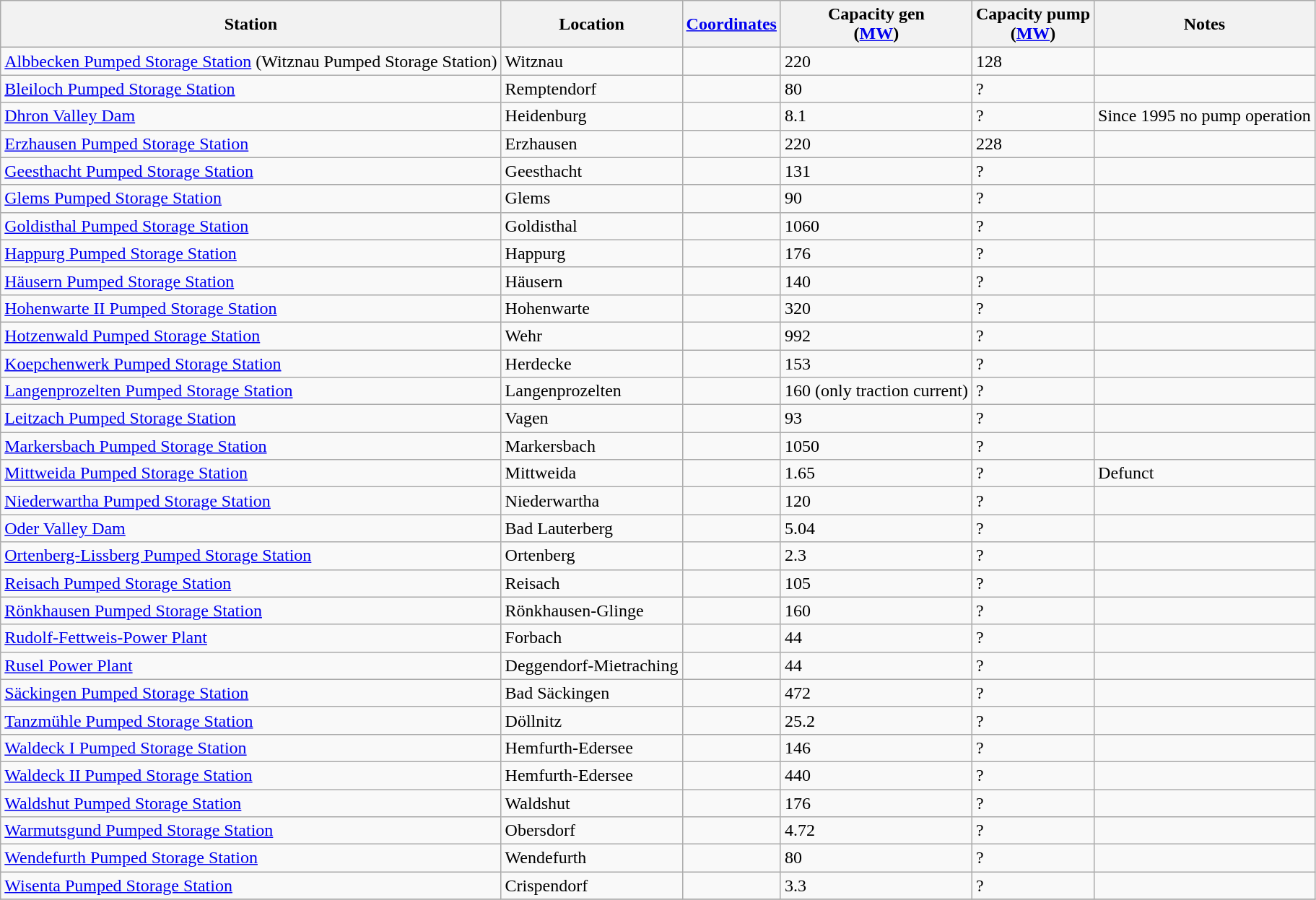<table class="wikitable sortable">
<tr>
<th>Station</th>
<th>Location</th>
<th><a href='#'>Coordinates</a></th>
<th>Capacity gen <br>(<a href='#'>MW</a>)</th>
<th>Capacity pump <br>(<a href='#'>MW</a>)</th>
<th>Notes</th>
</tr>
<tr>
<td><a href='#'>Albbecken Pumped Storage Station</a> (Witznau Pumped Storage Station)</td>
<td>Witznau</td>
<td></td>
<td>220</td>
<td>128</td>
<td></td>
</tr>
<tr>
<td><a href='#'>Bleiloch Pumped Storage Station</a></td>
<td>Remptendorf</td>
<td></td>
<td>80</td>
<td>?</td>
<td></td>
</tr>
<tr>
<td><a href='#'>Dhron Valley Dam</a></td>
<td>Heidenburg</td>
<td></td>
<td>8.1</td>
<td>?</td>
<td>Since 1995 no pump operation</td>
</tr>
<tr>
<td><a href='#'>Erzhausen Pumped Storage Station</a></td>
<td>Erzhausen</td>
<td></td>
<td>220</td>
<td>228</td>
<td></td>
</tr>
<tr>
<td><a href='#'>Geesthacht Pumped Storage Station</a></td>
<td>Geesthacht</td>
<td></td>
<td>131</td>
<td>?</td>
<td></td>
</tr>
<tr>
<td><a href='#'>Glems Pumped Storage Station</a></td>
<td>Glems</td>
<td></td>
<td>90</td>
<td>?</td>
<td></td>
</tr>
<tr>
<td><a href='#'>Goldisthal Pumped Storage Station</a></td>
<td>Goldisthal</td>
<td></td>
<td>1060</td>
<td>?</td>
<td></td>
</tr>
<tr>
<td><a href='#'>Happurg Pumped Storage Station</a></td>
<td>Happurg</td>
<td></td>
<td>176</td>
<td>?</td>
<td></td>
</tr>
<tr>
<td><a href='#'>Häusern Pumped Storage Station</a></td>
<td>Häusern</td>
<td></td>
<td>140</td>
<td>?</td>
<td></td>
</tr>
<tr>
<td><a href='#'>Hohenwarte II Pumped Storage Station</a></td>
<td>Hohenwarte</td>
<td></td>
<td>320</td>
<td>?</td>
<td></td>
</tr>
<tr>
<td><a href='#'>Hotzenwald Pumped Storage Station</a></td>
<td>Wehr</td>
<td></td>
<td>992</td>
<td>?</td>
<td></td>
</tr>
<tr>
<td><a href='#'>Koepchenwerk Pumped Storage Station</a></td>
<td>Herdecke</td>
<td></td>
<td>153</td>
<td>?</td>
<td></td>
</tr>
<tr>
<td><a href='#'>Langenprozelten Pumped Storage Station</a></td>
<td>Langenprozelten</td>
<td></td>
<td>160 (only traction current)</td>
<td>?</td>
<td></td>
</tr>
<tr>
<td><a href='#'>Leitzach Pumped Storage Station</a></td>
<td>Vagen</td>
<td></td>
<td>93</td>
<td>?</td>
<td></td>
</tr>
<tr>
<td><a href='#'>Markersbach Pumped Storage Station</a></td>
<td>Markersbach</td>
<td></td>
<td>1050</td>
<td>?</td>
<td></td>
</tr>
<tr>
<td><a href='#'>Mittweida Pumped Storage Station</a></td>
<td>Mittweida</td>
<td></td>
<td>1.65</td>
<td>?</td>
<td>Defunct</td>
</tr>
<tr>
<td><a href='#'>Niederwartha Pumped Storage Station</a></td>
<td>Niederwartha</td>
<td></td>
<td>120</td>
<td>?</td>
<td></td>
</tr>
<tr>
<td><a href='#'>Oder Valley Dam</a></td>
<td>Bad Lauterberg</td>
<td></td>
<td>5.04</td>
<td>?</td>
<td></td>
</tr>
<tr>
<td><a href='#'>Ortenberg-Lissberg Pumped Storage Station</a></td>
<td>Ortenberg</td>
<td></td>
<td>2.3</td>
<td>?</td>
<td></td>
</tr>
<tr>
<td><a href='#'>Reisach Pumped Storage Station</a></td>
<td>Reisach</td>
<td></td>
<td>105</td>
<td>?</td>
<td></td>
</tr>
<tr>
<td><a href='#'>Rönkhausen Pumped Storage Station</a></td>
<td>Rönkhausen-Glinge</td>
<td></td>
<td>160</td>
<td>?</td>
<td></td>
</tr>
<tr>
<td><a href='#'>Rudolf-Fettweis-Power Plant</a></td>
<td>Forbach</td>
<td></td>
<td>44</td>
<td>?</td>
<td></td>
</tr>
<tr>
<td><a href='#'>Rusel Power Plant</a></td>
<td>Deggendorf-Mietraching</td>
<td></td>
<td>44</td>
<td>?</td>
<td></td>
</tr>
<tr>
<td><a href='#'>Säckingen Pumped Storage Station</a></td>
<td>Bad Säckingen</td>
<td></td>
<td>472</td>
<td>?</td>
<td></td>
</tr>
<tr>
<td><a href='#'>Tanzmühle Pumped Storage Station</a></td>
<td>Döllnitz</td>
<td></td>
<td>25.2</td>
<td>?</td>
<td></td>
</tr>
<tr>
<td><a href='#'>Waldeck I Pumped Storage Station</a></td>
<td>Hemfurth-Edersee</td>
<td></td>
<td>146</td>
<td>?</td>
<td></td>
</tr>
<tr>
<td><a href='#'>Waldeck II Pumped Storage Station</a></td>
<td>Hemfurth-Edersee</td>
<td></td>
<td>440</td>
<td>?</td>
<td></td>
</tr>
<tr>
<td><a href='#'>Waldshut Pumped Storage Station</a></td>
<td>Waldshut</td>
<td></td>
<td>176</td>
<td>?</td>
<td></td>
</tr>
<tr>
<td><a href='#'>Warmutsgund Pumped Storage Station</a></td>
<td>Obersdorf</td>
<td></td>
<td>4.72</td>
<td>?</td>
<td></td>
</tr>
<tr>
<td><a href='#'>Wendefurth Pumped Storage Station</a></td>
<td>Wendefurth</td>
<td></td>
<td>80</td>
<td>?</td>
<td></td>
</tr>
<tr>
<td><a href='#'>Wisenta Pumped Storage Station</a></td>
<td>Crispendorf</td>
<td></td>
<td>3.3</td>
<td>?</td>
<td></td>
</tr>
<tr>
</tr>
</table>
